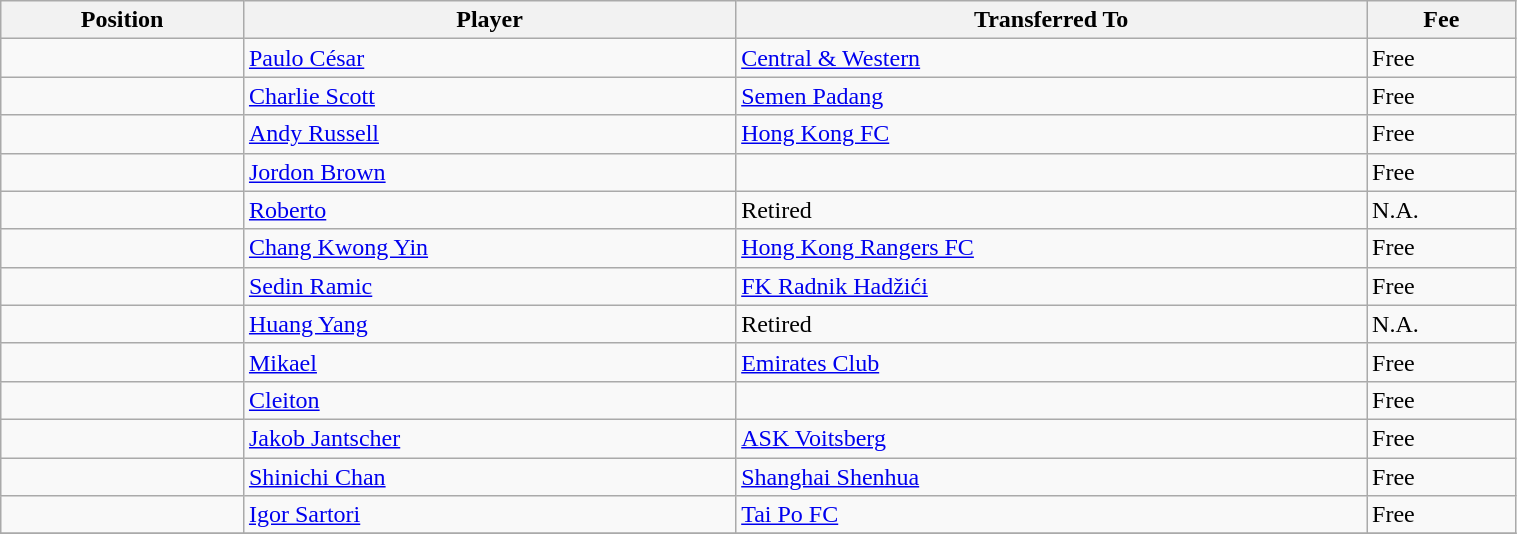<table class="wikitable sortable" style="width:80%; text-align:center; font-size:100%; text-align:left;">
<tr>
<th>Position</th>
<th>Player</th>
<th>Transferred To</th>
<th>Fee</th>
</tr>
<tr>
<td></td>
<td> <a href='#'>Paulo César</a></td>
<td> <a href='#'>Central & Western</a></td>
<td>Free  </td>
</tr>
<tr>
<td></td>
<td> <a href='#'>Charlie Scott</a></td>
<td> <a href='#'>Semen Padang</a></td>
<td>Free  </td>
</tr>
<tr>
<td></td>
<td> <a href='#'>Andy Russell</a></td>
<td> <a href='#'>Hong Kong FC</a></td>
<td>Free  </td>
</tr>
<tr>
<td></td>
<td> <a href='#'>Jordon Brown</a></td>
<td></td>
<td>Free</td>
</tr>
<tr>
<td></td>
<td> <a href='#'>Roberto</a></td>
<td>Retired</td>
<td>N.A. </td>
</tr>
<tr>
<td></td>
<td> <a href='#'>Chang Kwong Yin</a></td>
<td> <a href='#'>Hong Kong Rangers FC</a></td>
<td>Free</td>
</tr>
<tr>
<td></td>
<td> <a href='#'>Sedin Ramic</a></td>
<td> <a href='#'>FK Radnik Hadžići</a></td>
<td>Free </td>
</tr>
<tr>
<td></td>
<td> <a href='#'>Huang Yang</a></td>
<td>Retired</td>
<td>N.A. </td>
</tr>
<tr>
<td></td>
<td> <a href='#'>Mikael</a></td>
<td> <a href='#'>Emirates Club</a></td>
<td>Free  </td>
</tr>
<tr>
<td></td>
<td> <a href='#'>Cleiton</a></td>
<td></td>
<td>Free  </td>
</tr>
<tr>
<td></td>
<td> <a href='#'>Jakob Jantscher</a></td>
<td> <a href='#'>ASK Voitsberg</a></td>
<td>Free  </td>
</tr>
<tr>
<td></td>
<td> <a href='#'>Shinichi Chan</a></td>
<td> <a href='#'>Shanghai Shenhua</a></td>
<td>Free   </td>
</tr>
<tr>
<td></td>
<td> <a href='#'>Igor Sartori</a></td>
<td> <a href='#'>Tai Po FC</a></td>
<td>Free</td>
</tr>
<tr>
</tr>
</table>
